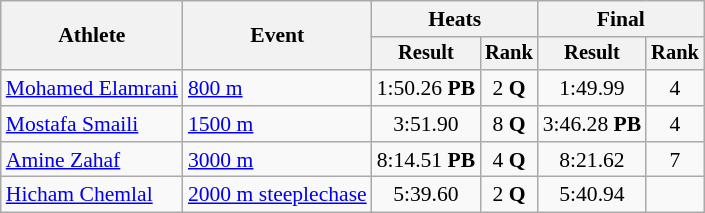<table class="wikitable" style="font-size:90%">
<tr>
<th rowspan=2>Athlete</th>
<th rowspan=2>Event</th>
<th colspan=2>Heats</th>
<th colspan=2>Final</th>
</tr>
<tr style="font-size:95%">
<th>Result</th>
<th>Rank</th>
<th>Result</th>
<th>Rank</th>
</tr>
<tr align=center>
<td align=left><a href='#'>Mohamed Elamrani</a></td>
<td align=left><a href='#'>800 m</a></td>
<td>1:50.26 <strong>PB</strong></td>
<td>2 <strong>Q</strong></td>
<td>1:49.99</td>
<td>4</td>
</tr>
<tr align=center>
<td align=left><a href='#'>Mostafa Smaili</a></td>
<td align=left><a href='#'>1500 m</a></td>
<td>3:51.90</td>
<td>8 <strong>Q</strong></td>
<td>3:46.28 <strong>PB</strong></td>
<td>4</td>
</tr>
<tr align=center>
<td align=left><a href='#'>Amine Zahaf</a></td>
<td align=left><a href='#'>3000 m</a></td>
<td>8:14.51 <strong>PB</strong></td>
<td>4 <strong>Q</strong></td>
<td>8:21.62</td>
<td>7</td>
</tr>
<tr align=center>
<td align=left><a href='#'>Hicham Chemlal</a></td>
<td align=left><a href='#'>2000 m steeplechase</a></td>
<td>5:39.60</td>
<td>2 <strong>Q</strong></td>
<td>5:40.94</td>
<td></td>
</tr>
</table>
